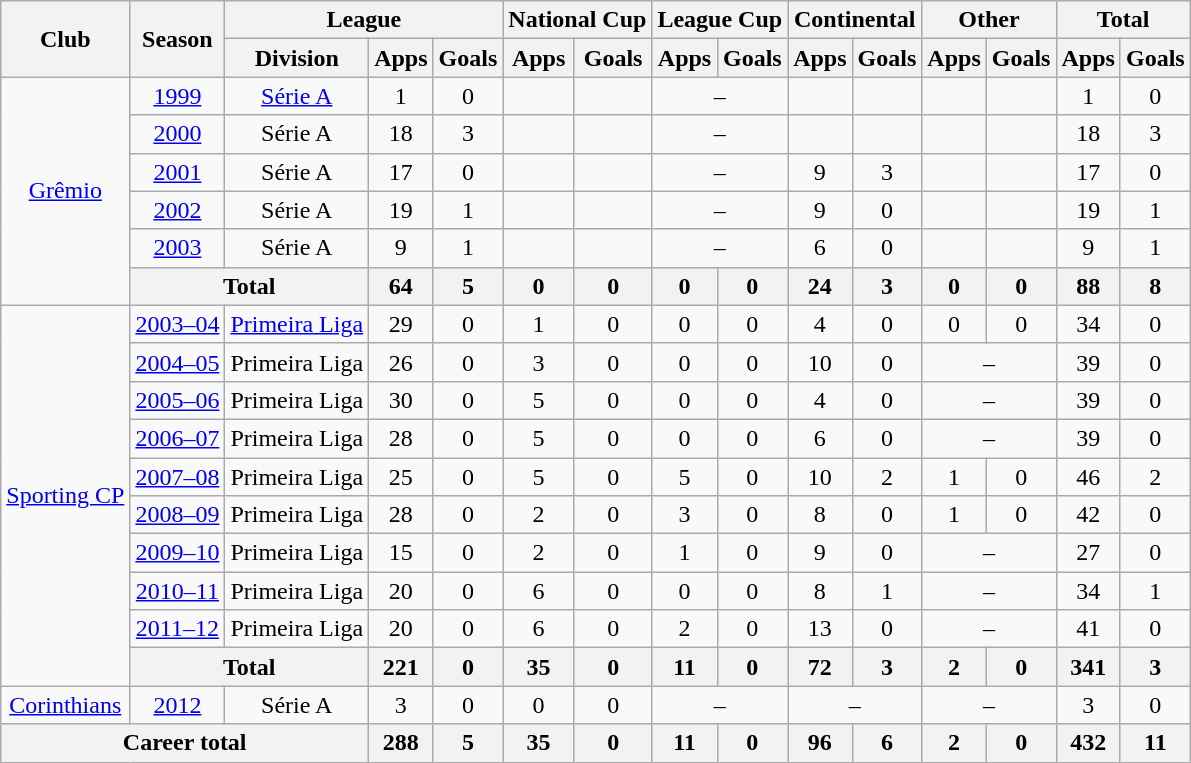<table class="wikitable" style="text-align: center">
<tr>
<th rowspan="2">Club</th>
<th rowspan="2">Season</th>
<th colspan="3">League</th>
<th colspan="2">National Cup</th>
<th colspan="2">League Cup</th>
<th colspan="2">Continental</th>
<th colspan="2">Other</th>
<th colspan="2">Total</th>
</tr>
<tr>
<th>Division</th>
<th>Apps</th>
<th>Goals</th>
<th>Apps</th>
<th>Goals</th>
<th>Apps</th>
<th>Goals</th>
<th>Apps</th>
<th>Goals</th>
<th>Apps</th>
<th>Goals</th>
<th>Apps</th>
<th>Goals</th>
</tr>
<tr>
<td rowspan="6"><a href='#'>Grêmio</a></td>
<td><a href='#'>1999</a></td>
<td><a href='#'>Série A</a></td>
<td>1</td>
<td>0</td>
<td></td>
<td></td>
<td colspan="2">–</td>
<td></td>
<td></td>
<td></td>
<td></td>
<td>1</td>
<td>0</td>
</tr>
<tr>
<td><a href='#'>2000</a></td>
<td>Série A</td>
<td>18</td>
<td>3</td>
<td></td>
<td></td>
<td colspan="2">–</td>
<td></td>
<td></td>
<td></td>
<td></td>
<td>18</td>
<td>3</td>
</tr>
<tr>
<td><a href='#'>2001</a></td>
<td>Série A</td>
<td>17</td>
<td>0</td>
<td></td>
<td></td>
<td colspan="2">–</td>
<td>9</td>
<td>3</td>
<td></td>
<td></td>
<td>17</td>
<td>0</td>
</tr>
<tr>
<td><a href='#'>2002</a></td>
<td>Série A</td>
<td>19</td>
<td>1</td>
<td></td>
<td></td>
<td colspan="2">–</td>
<td>9</td>
<td>0</td>
<td></td>
<td></td>
<td>19</td>
<td>1</td>
</tr>
<tr>
<td><a href='#'>2003</a></td>
<td>Série A</td>
<td>9</td>
<td>1</td>
<td></td>
<td></td>
<td colspan="2">–</td>
<td>6</td>
<td>0</td>
<td></td>
<td></td>
<td>9</td>
<td>1</td>
</tr>
<tr>
<th colspan="2">Total</th>
<th>64</th>
<th>5</th>
<th>0</th>
<th>0</th>
<th>0</th>
<th>0</th>
<th>24</th>
<th>3</th>
<th>0</th>
<th>0</th>
<th>88</th>
<th>8</th>
</tr>
<tr>
<td rowspan="10"><a href='#'>Sporting CP</a></td>
<td><a href='#'>2003–04</a></td>
<td><a href='#'>Primeira Liga</a></td>
<td>29</td>
<td>0</td>
<td>1</td>
<td>0</td>
<td>0</td>
<td>0</td>
<td>4</td>
<td>0</td>
<td>0</td>
<td>0</td>
<td>34</td>
<td>0</td>
</tr>
<tr>
<td><a href='#'>2004–05</a></td>
<td>Primeira Liga</td>
<td>26</td>
<td>0</td>
<td>3</td>
<td>0</td>
<td>0</td>
<td>0</td>
<td>10</td>
<td>0</td>
<td colspan="2">–</td>
<td>39</td>
<td>0</td>
</tr>
<tr>
<td><a href='#'>2005–06</a></td>
<td>Primeira Liga</td>
<td>30</td>
<td>0</td>
<td>5</td>
<td>0</td>
<td>0</td>
<td>0</td>
<td>4</td>
<td>0</td>
<td colspan="2">–</td>
<td>39</td>
<td>0</td>
</tr>
<tr>
<td><a href='#'>2006–07</a></td>
<td>Primeira Liga</td>
<td>28</td>
<td>0</td>
<td>5</td>
<td>0</td>
<td>0</td>
<td>0</td>
<td>6</td>
<td>0</td>
<td colspan="2">–</td>
<td>39</td>
<td>0</td>
</tr>
<tr>
<td><a href='#'>2007–08</a></td>
<td>Primeira Liga</td>
<td>25</td>
<td>0</td>
<td>5</td>
<td>0</td>
<td>5</td>
<td>0</td>
<td>10</td>
<td>2</td>
<td>1</td>
<td>0</td>
<td>46</td>
<td>2</td>
</tr>
<tr>
<td><a href='#'>2008–09</a></td>
<td>Primeira Liga</td>
<td>28</td>
<td>0</td>
<td>2</td>
<td>0</td>
<td>3</td>
<td>0</td>
<td>8</td>
<td>0</td>
<td>1</td>
<td>0</td>
<td>42</td>
<td>0</td>
</tr>
<tr>
<td><a href='#'>2009–10</a></td>
<td>Primeira Liga</td>
<td>15</td>
<td>0</td>
<td>2</td>
<td>0</td>
<td>1</td>
<td>0</td>
<td>9</td>
<td>0</td>
<td colspan="2">–</td>
<td>27</td>
<td>0</td>
</tr>
<tr>
<td><a href='#'>2010–11</a></td>
<td>Primeira Liga</td>
<td>20</td>
<td>0</td>
<td>6</td>
<td>0</td>
<td>0</td>
<td>0</td>
<td>8</td>
<td>1</td>
<td colspan="2">–</td>
<td>34</td>
<td>1</td>
</tr>
<tr>
<td><a href='#'>2011–12</a></td>
<td>Primeira Liga</td>
<td>20</td>
<td>0</td>
<td>6</td>
<td>0</td>
<td>2</td>
<td>0</td>
<td>13</td>
<td>0</td>
<td colspan="2">–</td>
<td>41</td>
<td>0</td>
</tr>
<tr>
<th colspan="2">Total</th>
<th>221</th>
<th>0</th>
<th>35</th>
<th>0</th>
<th>11</th>
<th>0</th>
<th>72</th>
<th>3</th>
<th>2</th>
<th>0</th>
<th>341</th>
<th>3</th>
</tr>
<tr>
<td><a href='#'>Corinthians</a></td>
<td><a href='#'>2012</a></td>
<td>Série A</td>
<td>3</td>
<td>0</td>
<td>0</td>
<td>0</td>
<td colspan="2">–</td>
<td colspan="2">–</td>
<td colspan="2">–</td>
<td>3</td>
<td>0</td>
</tr>
<tr>
<th colspan="3">Career total</th>
<th>288</th>
<th>5</th>
<th>35</th>
<th>0</th>
<th>11</th>
<th>0</th>
<th>96</th>
<th>6</th>
<th>2</th>
<th>0</th>
<th>432</th>
<th>11</th>
</tr>
</table>
